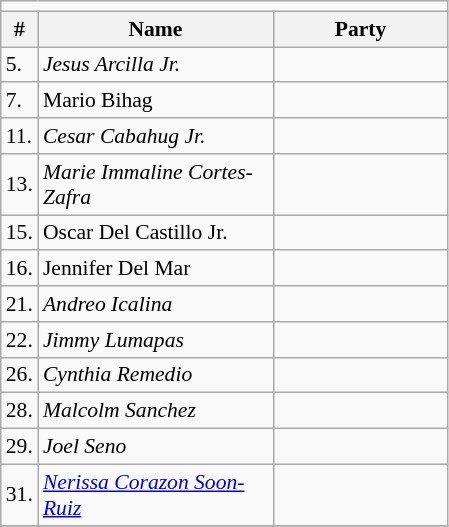<table class=wikitable style="font-size:90%">
<tr>
<td colspan=4 bgcolor=></td>
</tr>
<tr>
<th>#</th>
<th width=150px>Name</th>
<th colspan=2 width=110px>Party</th>
</tr>
<tr>
<td>5.</td>
<td><em>Jesus Arcilla Jr.</em></td>
<td></td>
</tr>
<tr>
<td>7.</td>
<td>Mario Bihag</td>
<td></td>
</tr>
<tr>
<td>11.</td>
<td><em>Cesar Cabahug Jr.</em></td>
<td></td>
</tr>
<tr>
<td>13.</td>
<td><em>Marie Immaline Cortes-Zafra</em></td>
<td></td>
</tr>
<tr>
<td>15.</td>
<td>Oscar Del Castillo Jr.</td>
<td></td>
</tr>
<tr>
<td>16.</td>
<td>Jennifer Del Mar</td>
<td></td>
</tr>
<tr>
<td>21.</td>
<td><em>Andreo Icalina</em></td>
<td></td>
</tr>
<tr>
<td>22.</td>
<td><em>Jimmy Lumapas</em></td>
<td></td>
</tr>
<tr>
<td>26.</td>
<td><em>Cynthia Remedio</em></td>
<td></td>
</tr>
<tr>
<td>28.</td>
<td><em>Malcolm Sanchez</em></td>
<td></td>
</tr>
<tr>
<td>29.</td>
<td><em>Joel Seno</em></td>
<td></td>
</tr>
<tr>
<td>31.</td>
<td><em><a href='#'>Nerissa Corazon Soon-Ruiz</a></em></td>
<td></td>
</tr>
<tr>
</tr>
</table>
